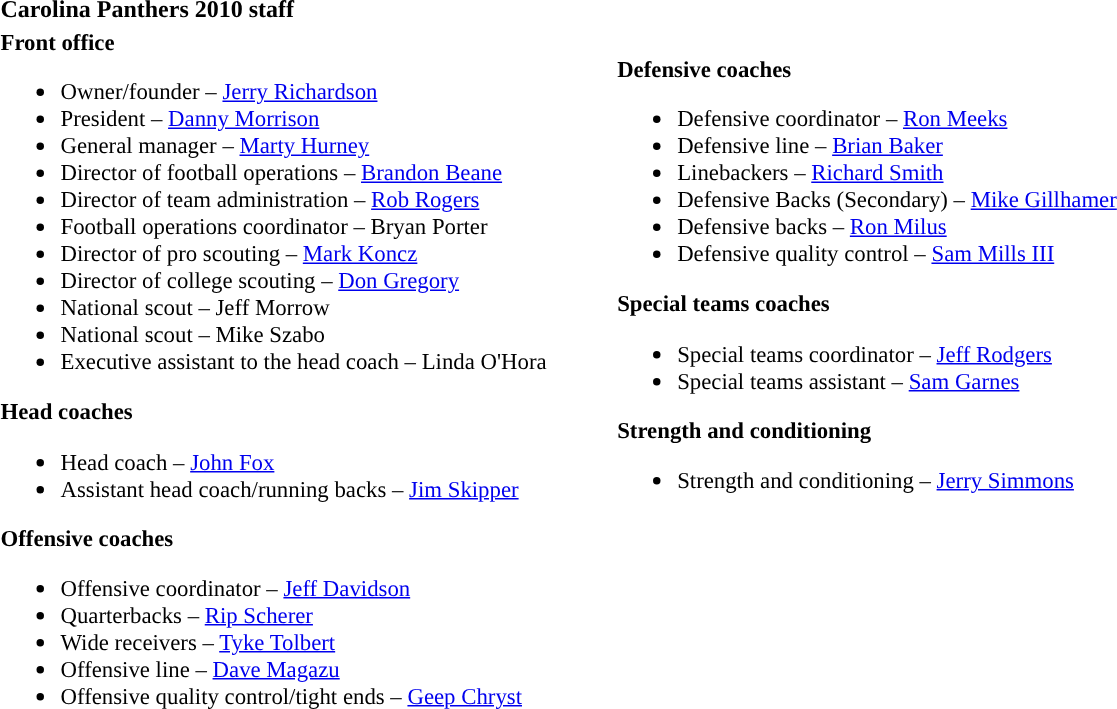<table class="toccolours" style="text-align: left">
<tr>
<th colspan="7"><strong>Carolina Panthers 2010 staff</strong></th>
</tr>
<tr>
<td style="font-size:95%; vertical-align:top;"><strong>Front office</strong><br><ul><li>Owner/founder – <a href='#'>Jerry Richardson</a></li><li>President – <a href='#'>Danny Morrison</a></li><li>General manager – <a href='#'>Marty Hurney</a></li><li>Director of football operations – <a href='#'>Brandon Beane</a></li><li>Director of team administration – <a href='#'>Rob Rogers</a></li><li>Football operations coordinator – Bryan Porter</li><li>Director of pro scouting – <a href='#'>Mark Koncz</a></li><li>Director of college scouting – <a href='#'>Don Gregory</a></li><li>National scout – Jeff Morrow</li><li>National scout – Mike Szabo</li><li>Executive assistant to the head coach – Linda O'Hora</li></ul><strong>Head coaches</strong><ul><li>Head coach – <a href='#'>John Fox</a></li><li>Assistant head coach/running backs – <a href='#'>Jim Skipper</a></li></ul><strong>Offensive coaches</strong><ul><li>Offensive coordinator – <a href='#'>Jeff Davidson</a></li><li>Quarterbacks – <a href='#'>Rip Scherer</a></li><li>Wide receivers – <a href='#'>Tyke Tolbert</a></li><li>Offensive line – <a href='#'>Dave Magazu</a></li><li>Offensive quality control/tight ends – <a href='#'>Geep Chryst</a></li></ul></td>
<td width="35"> </td>
<td valign="top"></td>
<td style="font-size:95%; vertical-align:top;"><br><strong>Defensive coaches</strong><ul><li>Defensive coordinator – <a href='#'>Ron Meeks</a></li><li>Defensive line – <a href='#'>Brian Baker</a></li><li>Linebackers – <a href='#'>Richard Smith</a></li><li>Defensive Backs (Secondary) – <a href='#'>Mike Gillhamer</a></li><li>Defensive backs – <a href='#'>Ron Milus</a></li><li>Defensive quality control – <a href='#'>Sam Mills III</a></li></ul><strong>Special teams coaches</strong><ul><li>Special teams coordinator – <a href='#'>Jeff Rodgers</a></li><li>Special teams assistant – <a href='#'>Sam Garnes</a></li></ul><strong>Strength and conditioning</strong><ul><li>Strength and conditioning – <a href='#'>Jerry Simmons</a></li></ul></td>
</tr>
</table>
